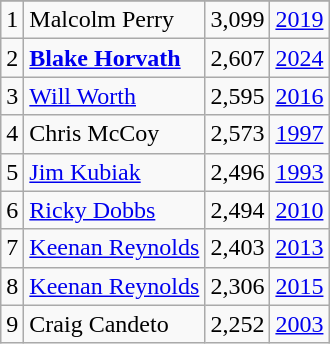<table class="wikitable">
<tr>
</tr>
<tr>
<td>1</td>
<td>Malcolm Perry</td>
<td><abbr>3,099</abbr></td>
<td><a href='#'>2019</a></td>
</tr>
<tr>
<td>2</td>
<td><strong><a href='#'>Blake Horvath</a></strong></td>
<td><abbr>2,607</abbr></td>
<td><a href='#'>2024</a></td>
</tr>
<tr>
<td>3</td>
<td><a href='#'>Will Worth</a></td>
<td><abbr>2,595</abbr></td>
<td><a href='#'>2016</a></td>
</tr>
<tr>
<td>4</td>
<td>Chris McCoy</td>
<td><abbr>2,573</abbr></td>
<td><a href='#'>1997</a></td>
</tr>
<tr>
<td>5</td>
<td><a href='#'>Jim Kubiak</a></td>
<td><abbr>2,496</abbr></td>
<td><a href='#'>1993</a></td>
</tr>
<tr>
<td>6</td>
<td><a href='#'>Ricky Dobbs</a></td>
<td><abbr>2,494</abbr></td>
<td><a href='#'>2010</a></td>
</tr>
<tr>
<td>7</td>
<td><a href='#'>Keenan Reynolds</a></td>
<td><abbr>2,403</abbr></td>
<td><a href='#'>2013</a></td>
</tr>
<tr>
<td>8</td>
<td><a href='#'>Keenan Reynolds</a></td>
<td><abbr>2,306</abbr></td>
<td><a href='#'>2015</a></td>
</tr>
<tr>
<td>9</td>
<td>Craig Candeto</td>
<td><abbr>2,252</abbr></td>
<td><a href='#'>2003</a></td>
</tr>
</table>
